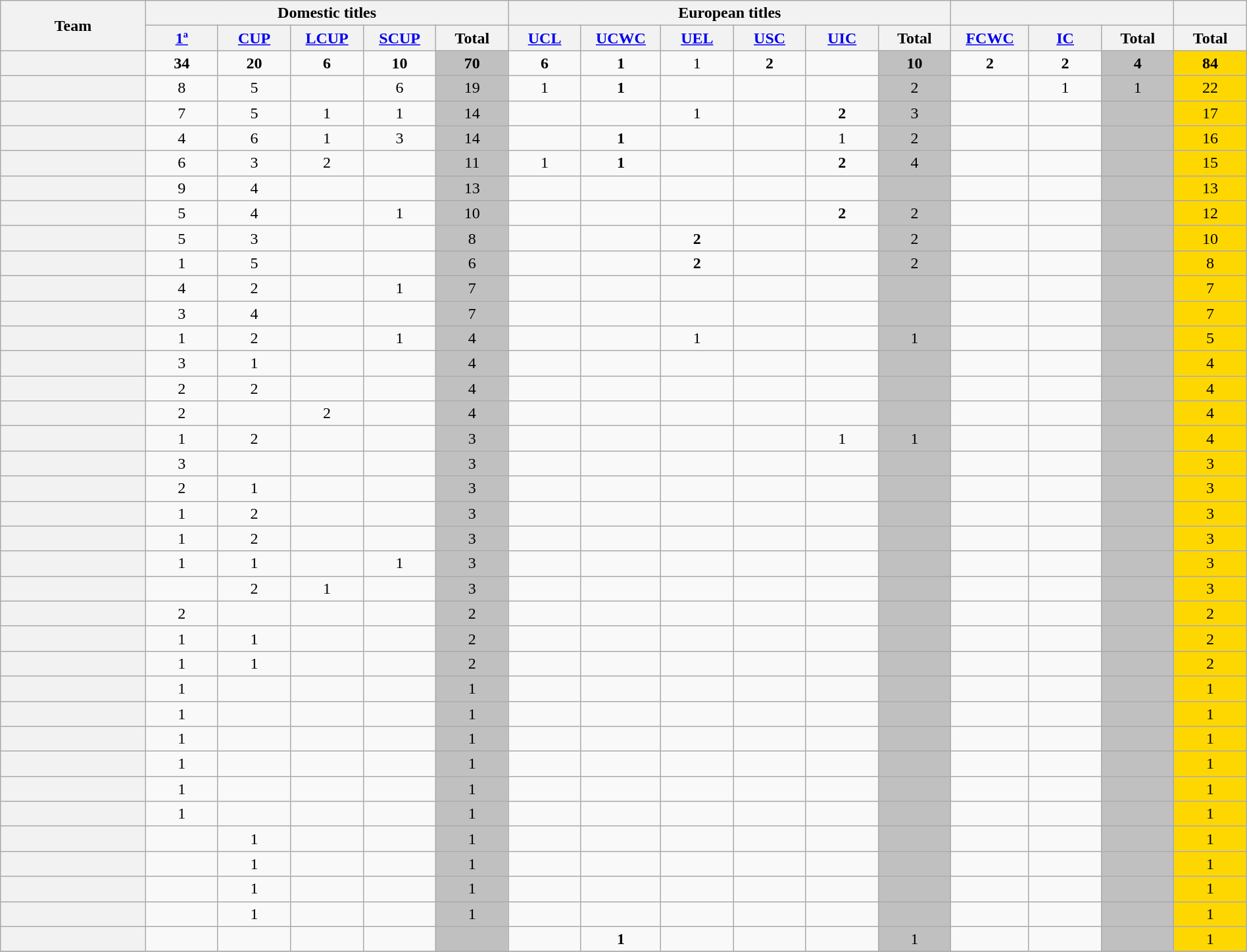<table class="wikitable sortable" style="margin:auto;">
<tr>
<th rowspan="2" style="width:8%;">Team</th>
<th colspan="5" style="width:18%;">Domestic titles</th>
<th colspan="6" style="width:18%;">European titles</th>
<th colspan="3" style="width:4%;"></th>
<th style="width:1,5%;"></th>
</tr>
<tr>
<th style="width:4%;" class="sortable"><a href='#'>1ª</a></th>
<th style="width:4%;" class="sortable"><a href='#'>CUP</a></th>
<th style="width:4%;" class="sortable"><a href='#'>LCUP</a></th>
<th style="width:4%;" class="sortable"><a href='#'>SCUP</a></th>
<th style="width:4%;" class="sortable">Total</th>
<th style="width:4%;" class="sortable"><a href='#'>UCL</a></th>
<th style="width:4%;" class="sortable"><a href='#'>UCWC</a></th>
<th style="width:4%;" class="sortable"><a href='#'>UEL</a></th>
<th style="width:4%;" class="sortable"><a href='#'>USC</a></th>
<th style="width:4%;" class="sortable"><a href='#'>UIC</a></th>
<th style="width:4%;" class="sortable">Total</th>
<th style="width:4%;" class="sortable"><a href='#'>FCWC</a></th>
<th style="width:4%;" class="sortable"><a href='#'>IC</a></th>
<th style="width:4%;" class="sortable">Total</th>
<th style="width:4%;" class="sortable">Total</th>
</tr>
<tr align=center>
<th></th>
<td><strong>34</strong></td>
<td><strong>20</strong></td>
<td><strong>6</strong></td>
<td><strong>10</strong></td>
<td bgcolor="silver"><strong>70</strong></td>
<td><strong>6</strong></td>
<td><strong>1</strong></td>
<td>1</td>
<td><strong>2</strong></td>
<td></td>
<td bgcolor="silver"><strong>10</strong></td>
<td><strong>2</strong></td>
<td><strong>2</strong></td>
<td bgcolor="silver"><strong>4</strong></td>
<td bgcolor="gold"><strong>84</strong></td>
</tr>
<tr align=center>
<th></th>
<td>8</td>
<td>5</td>
<td></td>
<td>6</td>
<td bgcolor="silver">19</td>
<td>1</td>
<td><strong>1</strong></td>
<td></td>
<td></td>
<td></td>
<td bgcolor="silver">2</td>
<td></td>
<td>1</td>
<td bgcolor="silver">1</td>
<td bgcolor="gold">22</td>
</tr>
<tr align=center>
<th></th>
<td>7</td>
<td>5</td>
<td>1</td>
<td>1</td>
<td bgcolor="silver">14</td>
<td></td>
<td></td>
<td>1</td>
<td></td>
<td><strong>2</strong></td>
<td bgcolor="silver">3</td>
<td></td>
<td></td>
<td bgcolor="silver"></td>
<td bgcolor="gold">17</td>
</tr>
<tr align=center>
<th></th>
<td>4</td>
<td>6</td>
<td>1</td>
<td>3</td>
<td bgcolor="silver">14</td>
<td></td>
<td><strong>1</strong></td>
<td></td>
<td></td>
<td>1</td>
<td bgcolor="silver">2</td>
<td></td>
<td></td>
<td bgcolor="silver"></td>
<td bgcolor="gold">16</td>
</tr>
<tr align=center>
<th></th>
<td>6</td>
<td>3</td>
<td>2</td>
<td></td>
<td bgcolor="silver">11</td>
<td>1</td>
<td><strong>1</strong></td>
<td></td>
<td></td>
<td><strong>2</strong></td>
<td bgcolor="silver">4</td>
<td></td>
<td></td>
<td bgcolor="silver"></td>
<td bgcolor="gold">15</td>
</tr>
<tr align=center>
<th></th>
<td>9</td>
<td>4</td>
<td></td>
<td></td>
<td bgcolor="silver">13</td>
<td></td>
<td></td>
<td></td>
<td></td>
<td></td>
<td bgcolor="silver"></td>
<td></td>
<td></td>
<td bgcolor="silver"></td>
<td bgcolor="gold">13</td>
</tr>
<tr align=center>
<th></th>
<td>5</td>
<td>4</td>
<td></td>
<td>1</td>
<td bgcolor="silver">10</td>
<td></td>
<td></td>
<td></td>
<td></td>
<td><strong>2</strong></td>
<td bgcolor="silver">2</td>
<td></td>
<td></td>
<td bgcolor="silver"></td>
<td bgcolor="gold">12</td>
</tr>
<tr align=center>
<th></th>
<td>5</td>
<td>3</td>
<td></td>
<td></td>
<td bgcolor="silver">8</td>
<td></td>
<td></td>
<td><strong>2</strong></td>
<td></td>
<td></td>
<td bgcolor="silver">2</td>
<td></td>
<td></td>
<td bgcolor="silver"></td>
<td bgcolor="gold">10</td>
</tr>
<tr align=center>
<th></th>
<td>1</td>
<td>5</td>
<td></td>
<td></td>
<td bgcolor="silver">6</td>
<td></td>
<td></td>
<td><strong>2</strong></td>
<td></td>
<td></td>
<td bgcolor="silver">2</td>
<td></td>
<td></td>
<td bgcolor="silver"></td>
<td bgcolor="gold">8</td>
</tr>
<tr align=center>
<th></th>
<td>4</td>
<td>2</td>
<td></td>
<td>1</td>
<td bgcolor="silver">7</td>
<td></td>
<td></td>
<td></td>
<td></td>
<td></td>
<td bgcolor="silver"></td>
<td></td>
<td></td>
<td bgcolor="silver"></td>
<td bgcolor="gold">7</td>
</tr>
<tr align=center>
<th></th>
<td>3</td>
<td>4</td>
<td></td>
<td></td>
<td bgcolor="silver">7</td>
<td></td>
<td></td>
<td></td>
<td></td>
<td></td>
<td bgcolor="silver"></td>
<td></td>
<td></td>
<td bgcolor="silver"></td>
<td bgcolor="gold">7</td>
</tr>
<tr align=center>
<th></th>
<td>1</td>
<td>2</td>
<td></td>
<td>1</td>
<td bgcolor="silver">4</td>
<td></td>
<td></td>
<td>1</td>
<td></td>
<td></td>
<td bgcolor="silver">1</td>
<td></td>
<td></td>
<td bgcolor="silver"></td>
<td bgcolor="gold">5</td>
</tr>
<tr align=center>
<th></th>
<td>3</td>
<td>1</td>
<td></td>
<td></td>
<td bgcolor="silver">4</td>
<td></td>
<td></td>
<td></td>
<td></td>
<td></td>
<td bgcolor="silver"></td>
<td></td>
<td></td>
<td bgcolor="silver"></td>
<td bgcolor="gold">4</td>
</tr>
<tr align=center>
<th></th>
<td>2</td>
<td>2</td>
<td></td>
<td></td>
<td bgcolor="silver">4</td>
<td></td>
<td></td>
<td></td>
<td></td>
<td></td>
<td bgcolor="silver"></td>
<td></td>
<td></td>
<td bgcolor="silver"></td>
<td bgcolor="gold">4</td>
</tr>
<tr align=center>
<th></th>
<td>2</td>
<td></td>
<td>2</td>
<td></td>
<td bgcolor="silver">4</td>
<td></td>
<td></td>
<td></td>
<td></td>
<td></td>
<td bgcolor="silver"></td>
<td></td>
<td></td>
<td bgcolor="silver"></td>
<td bgcolor="gold">4</td>
</tr>
<tr align=center>
<th></th>
<td>1</td>
<td>2</td>
<td></td>
<td></td>
<td bgcolor="silver">3</td>
<td></td>
<td></td>
<td></td>
<td></td>
<td>1</td>
<td bgcolor="silver">1</td>
<td></td>
<td></td>
<td bgcolor="silver"></td>
<td bgcolor="gold">4</td>
</tr>
<tr align=center>
<th></th>
<td>3</td>
<td></td>
<td></td>
<td></td>
<td bgcolor="silver">3</td>
<td></td>
<td></td>
<td></td>
<td></td>
<td></td>
<td bgcolor="silver"></td>
<td></td>
<td></td>
<td bgcolor="silver"></td>
<td bgcolor="gold">3</td>
</tr>
<tr align=center>
<th></th>
<td>2</td>
<td>1</td>
<td></td>
<td></td>
<td bgcolor="silver">3</td>
<td></td>
<td></td>
<td></td>
<td></td>
<td></td>
<td bgcolor="silver"></td>
<td></td>
<td></td>
<td bgcolor="silver"></td>
<td bgcolor="gold">3</td>
</tr>
<tr align=center>
<th></th>
<td>1</td>
<td>2</td>
<td></td>
<td></td>
<td bgcolor="silver">3</td>
<td></td>
<td></td>
<td></td>
<td></td>
<td></td>
<td bgcolor="silver"></td>
<td></td>
<td></td>
<td bgcolor="silver"></td>
<td bgcolor="gold">3</td>
</tr>
<tr align=center>
<th></th>
<td>1</td>
<td>2</td>
<td></td>
<td></td>
<td bgcolor="silver">3</td>
<td></td>
<td></td>
<td></td>
<td></td>
<td></td>
<td bgcolor="silver"></td>
<td></td>
<td></td>
<td bgcolor="silver"></td>
<td bgcolor="gold">3</td>
</tr>
<tr align=center>
<th></th>
<td>1</td>
<td>1</td>
<td></td>
<td>1</td>
<td bgcolor="silver">3</td>
<td></td>
<td></td>
<td></td>
<td></td>
<td></td>
<td bgcolor="silver"></td>
<td></td>
<td></td>
<td bgcolor="silver"></td>
<td bgcolor="gold">3</td>
</tr>
<tr align=center>
<th></th>
<td></td>
<td>2</td>
<td>1</td>
<td></td>
<td bgcolor="silver">3</td>
<td></td>
<td></td>
<td></td>
<td></td>
<td></td>
<td bgcolor="silver"></td>
<td></td>
<td></td>
<td bgcolor="silver"></td>
<td bgcolor="gold">3</td>
</tr>
<tr align=center>
<th></th>
<td>2</td>
<td></td>
<td></td>
<td></td>
<td bgcolor="silver">2</td>
<td></td>
<td></td>
<td></td>
<td></td>
<td></td>
<td bgcolor="silver"></td>
<td></td>
<td></td>
<td bgcolor="silver"></td>
<td bgcolor="gold">2</td>
</tr>
<tr align=center>
<th></th>
<td>1</td>
<td>1</td>
<td></td>
<td></td>
<td bgcolor="silver">2</td>
<td></td>
<td></td>
<td></td>
<td></td>
<td></td>
<td bgcolor="silver"></td>
<td></td>
<td></td>
<td bgcolor="silver"></td>
<td bgcolor="gold">2</td>
</tr>
<tr align=center>
<th></th>
<td>1</td>
<td>1</td>
<td></td>
<td></td>
<td bgcolor="silver">2</td>
<td></td>
<td></td>
<td></td>
<td></td>
<td></td>
<td bgcolor="silver"></td>
<td></td>
<td></td>
<td bgcolor="silver"></td>
<td bgcolor="gold">2</td>
</tr>
<tr align=center>
<th></th>
<td>1</td>
<td></td>
<td></td>
<td></td>
<td bgcolor="silver">1</td>
<td></td>
<td></td>
<td></td>
<td></td>
<td></td>
<td bgcolor="silver"></td>
<td></td>
<td></td>
<td bgcolor="silver"></td>
<td bgcolor="gold">1</td>
</tr>
<tr align=center>
<th></th>
<td>1</td>
<td></td>
<td></td>
<td></td>
<td bgcolor="silver">1</td>
<td></td>
<td></td>
<td></td>
<td></td>
<td></td>
<td bgcolor="silver"></td>
<td></td>
<td></td>
<td bgcolor="silver"></td>
<td bgcolor="gold">1</td>
</tr>
<tr align=center>
<th></th>
<td>1</td>
<td></td>
<td></td>
<td></td>
<td bgcolor="silver">1</td>
<td></td>
<td></td>
<td></td>
<td></td>
<td></td>
<td bgcolor="silver"></td>
<td></td>
<td></td>
<td bgcolor="silver"></td>
<td bgcolor="gold">1</td>
</tr>
<tr align=center>
<th></th>
<td>1</td>
<td></td>
<td></td>
<td></td>
<td bgcolor="silver">1</td>
<td></td>
<td></td>
<td></td>
<td></td>
<td></td>
<td bgcolor="silver"></td>
<td></td>
<td></td>
<td bgcolor="silver"></td>
<td bgcolor="gold">1</td>
</tr>
<tr align=center>
<th></th>
<td>1</td>
<td></td>
<td></td>
<td></td>
<td bgcolor="silver">1</td>
<td></td>
<td></td>
<td></td>
<td></td>
<td></td>
<td bgcolor="silver"></td>
<td></td>
<td></td>
<td bgcolor="silver"></td>
<td bgcolor="gold">1</td>
</tr>
<tr align=center>
<th></th>
<td>1</td>
<td></td>
<td></td>
<td></td>
<td bgcolor="silver">1</td>
<td></td>
<td></td>
<td></td>
<td></td>
<td></td>
<td bgcolor="silver"></td>
<td></td>
<td></td>
<td bgcolor="silver"></td>
<td bgcolor="gold">1</td>
</tr>
<tr align=center>
<th></th>
<td></td>
<td>1</td>
<td></td>
<td></td>
<td bgcolor="silver">1</td>
<td></td>
<td></td>
<td></td>
<td></td>
<td></td>
<td bgcolor="silver"></td>
<td></td>
<td></td>
<td bgcolor="silver"></td>
<td bgcolor="gold">1</td>
</tr>
<tr align=center>
<th></th>
<td></td>
<td>1</td>
<td></td>
<td></td>
<td bgcolor="silver">1</td>
<td></td>
<td></td>
<td></td>
<td></td>
<td></td>
<td bgcolor="silver"></td>
<td></td>
<td></td>
<td bgcolor="silver"></td>
<td bgcolor="gold">1</td>
</tr>
<tr align=center>
<th></th>
<td></td>
<td>1</td>
<td></td>
<td></td>
<td bgcolor="silver">1</td>
<td></td>
<td></td>
<td></td>
<td></td>
<td></td>
<td bgcolor="silver"></td>
<td></td>
<td></td>
<td bgcolor="silver"></td>
<td bgcolor="gold">1</td>
</tr>
<tr align=center>
<th></th>
<td></td>
<td>1</td>
<td></td>
<td></td>
<td bgcolor="silver">1</td>
<td></td>
<td></td>
<td></td>
<td></td>
<td></td>
<td bgcolor="silver"></td>
<td></td>
<td></td>
<td bgcolor="silver"></td>
<td bgcolor="gold">1</td>
</tr>
<tr align=center>
<th></th>
<td></td>
<td></td>
<td></td>
<td></td>
<td bgcolor="silver"></td>
<td></td>
<td><strong>1</strong></td>
<td></td>
<td></td>
<td></td>
<td bgcolor="silver">1</td>
<td></td>
<td></td>
<td bgcolor="silver"></td>
<td bgcolor="gold">1</td>
</tr>
<tr align=center>
</tr>
</table>
